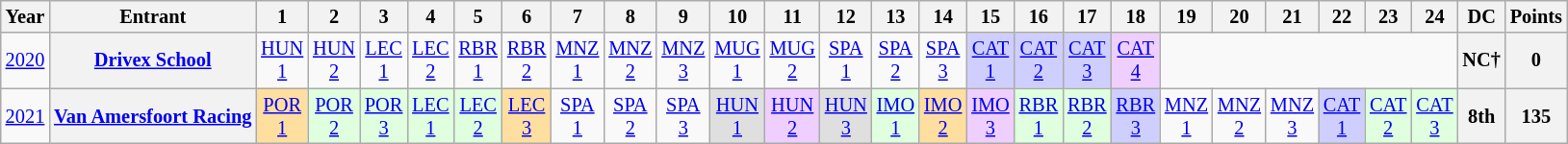<table class="wikitable" style="text-align:center; font-size:85%;">
<tr>
<th>Year</th>
<th>Entrant</th>
<th>1</th>
<th>2</th>
<th>3</th>
<th>4</th>
<th>5</th>
<th>6</th>
<th>7</th>
<th>8</th>
<th>9</th>
<th>10</th>
<th>11</th>
<th>12</th>
<th>13</th>
<th>14</th>
<th>15</th>
<th>16</th>
<th>17</th>
<th>18</th>
<th>19</th>
<th>20</th>
<th>21</th>
<th>22</th>
<th>23</th>
<th>24</th>
<th>DC</th>
<th>Points</th>
</tr>
<tr>
<td><a href='#'>2020</a></td>
<th><a href='#'>Drivex School</a></th>
<td><a href='#'>HUN<br>1</a></td>
<td><a href='#'>HUN<br>2</a></td>
<td><a href='#'>LEC<br>1</a></td>
<td><a href='#'>LEC<br>2</a></td>
<td><a href='#'>RBR<br>1</a></td>
<td><a href='#'>RBR<br>2</a></td>
<td><a href='#'>MNZ<br>1</a></td>
<td><a href='#'>MNZ<br>2</a></td>
<td><a href='#'>MNZ<br>3</a></td>
<td><a href='#'>MUG<br>1</a></td>
<td><a href='#'>MUG<br>2</a></td>
<td><a href='#'>SPA<br>1</a></td>
<td><a href='#'>SPA<br>2</a></td>
<td><a href='#'>SPA<br>3</a></td>
<td style="background:#CFCFFF"><a href='#'>CAT<br>1</a><br></td>
<td style="background:#CFCFFF"><a href='#'>CAT<br>2</a><br></td>
<td style="background:#CFCFFF"><a href='#'>CAT<br>3</a><br></td>
<td style="background:#EFCFFF"><a href='#'>CAT<br>4</a><br></td>
<td colspan=6></td>
<th>NC†</th>
<th>0</th>
</tr>
<tr>
<td><a href='#'>2021</a></td>
<th><a href='#'>Van Amersfoort Racing</a></th>
<td style="background:#FFDF9F;"><a href='#'>POR<br>1</a><br></td>
<td style="background:#DFFFDF;"><a href='#'>POR<br>2</a><br></td>
<td style="background:#DFFFDF;"><a href='#'>POR<br>3</a><br></td>
<td style="background:#DFFFDF;"><a href='#'>LEC<br>1</a><br></td>
<td style="background:#DFFFDF;"><a href='#'>LEC<br>2</a><br></td>
<td style="background:#FFDF9F;"><a href='#'>LEC<br>3</a><br></td>
<td><a href='#'>SPA<br>1</a></td>
<td><a href='#'>SPA<br>2</a></td>
<td><a href='#'>SPA<br>3</a></td>
<td style="background:#DFDFDF;"><a href='#'>HUN<br>1</a><br></td>
<td style="background:#EFCFFF;"><a href='#'>HUN<br>2</a><br></td>
<td style="background:#DFDFDF;"><a href='#'>HUN<br>3</a><br></td>
<td style="background:#DFFFDF;"><a href='#'>IMO<br>1</a><br></td>
<td style="background:#FFDF9F;"><a href='#'>IMO<br>2</a><br></td>
<td style="background:#EFCFFF;"><a href='#'>IMO<br>3</a><br></td>
<td style="background:#DFFFDF;"><a href='#'>RBR<br>1</a><br></td>
<td style="background:#DFFFDF;"><a href='#'>RBR<br>2</a><br></td>
<td style="background:#CFCFFF;"><a href='#'>RBR<br>3</a><br></td>
<td><a href='#'>MNZ<br>1</a></td>
<td><a href='#'>MNZ<br>2</a></td>
<td><a href='#'>MNZ<br>3</a></td>
<td style="background:#CFCFFF;"><a href='#'>CAT<br>1</a><br></td>
<td style="background:#DFFFDF;"><a href='#'>CAT<br>2</a><br></td>
<td style="background:#DFFFDF;"><a href='#'>CAT<br>3</a><br></td>
<th>8th</th>
<th>135</th>
</tr>
</table>
